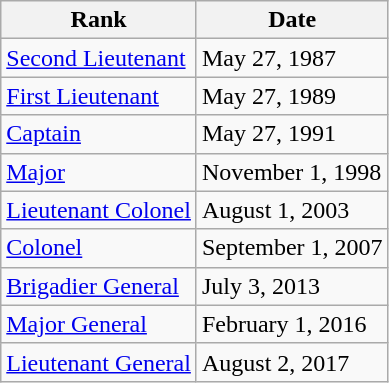<table class="wikitable">
<tr>
<th>Rank</th>
<th>Date</th>
</tr>
<tr>
<td> <a href='#'>Second Lieutenant</a></td>
<td>May 27, 1987</td>
</tr>
<tr>
<td> <a href='#'>First Lieutenant</a></td>
<td>May 27, 1989</td>
</tr>
<tr>
<td> <a href='#'>Captain</a></td>
<td>May 27, 1991</td>
</tr>
<tr>
<td> <a href='#'>Major</a></td>
<td>November 1, 1998</td>
</tr>
<tr>
<td> <a href='#'>Lieutenant Colonel</a></td>
<td>August 1, 2003</td>
</tr>
<tr>
<td> <a href='#'>Colonel</a></td>
<td>September 1, 2007</td>
</tr>
<tr>
<td> <a href='#'>Brigadier General</a></td>
<td>July 3, 2013</td>
</tr>
<tr>
<td> <a href='#'>Major General</a></td>
<td>February 1, 2016</td>
</tr>
<tr>
<td> <a href='#'>Lieutenant General</a></td>
<td>August 2, 2017</td>
</tr>
</table>
